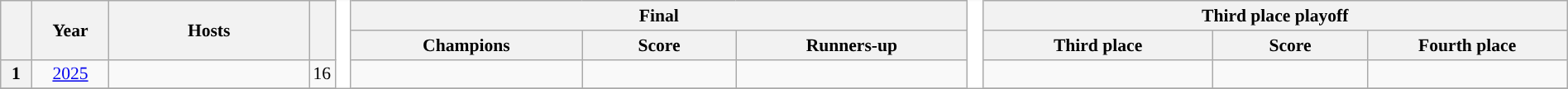<table class="wikitable sortable" style="font-size:90%; text-align:center; width:100%;">
<tr>
<th rowspan=2 style="width:2%;"></th>
<th rowspan=2 style="width:5%;">Year</th>
<th rowspan=2 style="width:13%;">Hosts</th>
<th rowspan=2></th>
<td width="1%" rowspan=3 style="background-color:#ffffff;border-top-style:hidden; border-bottom-style:hidden;"></td>
<th colspan=3>Final</th>
<td width="1%" rowspan=3 style="background-color:#ffffff;border-top-style:hidden; border-bottom-style:hidden;"></td>
<th colspan=3>Third place playoff</th>
</tr>
<tr>
<th style="width:15%;">Champions</th>
<th style="width:10%;">Score</th>
<th style="width:15%;">Runners-up</th>
<th style="width:15%;">Third place</th>
<th style="width:10%;">Score</th>
<th style="width:15%;">Fourth place</th>
</tr>
<tr>
<th>1</th>
<td><a href='#'>2025</a></td>
<td align=left></td>
<td>16</td>
<td></td>
<td></td>
<td></td>
<td></td>
<td></td>
<td></td>
</tr>
<tr>
</tr>
</table>
